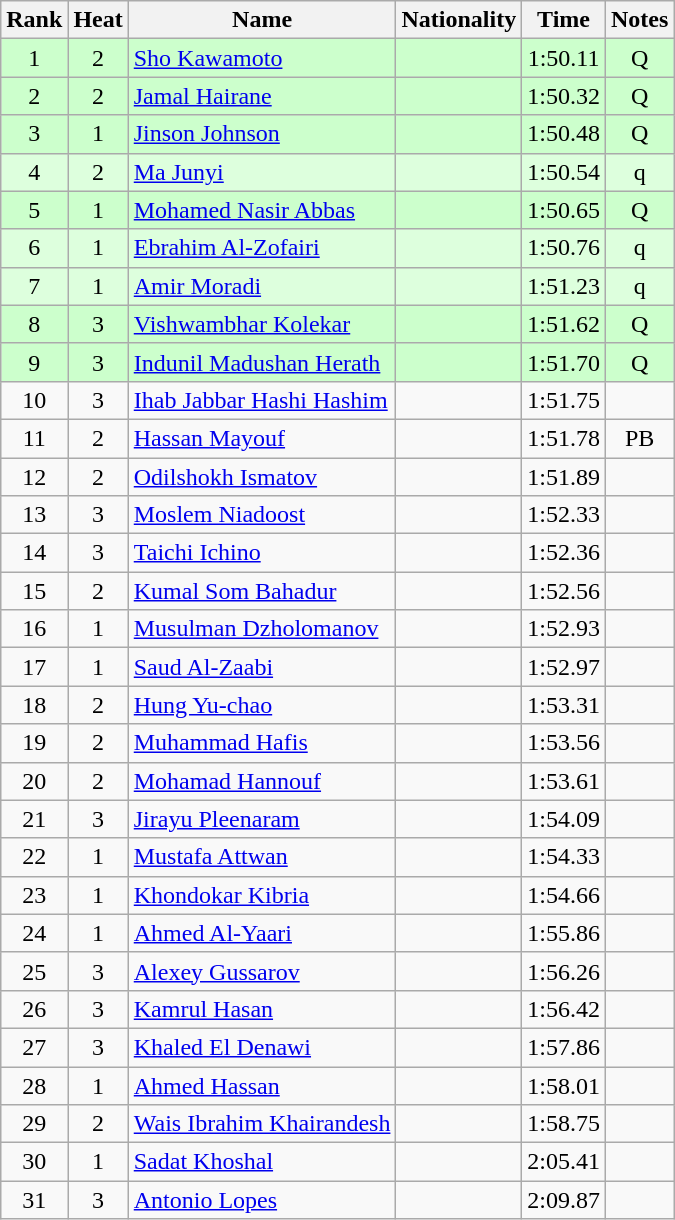<table class="wikitable sortable" style="text-align:center">
<tr>
<th>Rank</th>
<th>Heat</th>
<th>Name</th>
<th>Nationality</th>
<th>Time</th>
<th>Notes</th>
</tr>
<tr bgcolor=ccffcc>
<td>1</td>
<td>2</td>
<td align=left><a href='#'>Sho Kawamoto</a></td>
<td align=left></td>
<td>1:50.11</td>
<td>Q</td>
</tr>
<tr bgcolor=ccffcc>
<td>2</td>
<td>2</td>
<td align=left><a href='#'>Jamal Hairane</a></td>
<td align=left></td>
<td>1:50.32</td>
<td>Q</td>
</tr>
<tr bgcolor=ccffcc>
<td>3</td>
<td>1</td>
<td align=left><a href='#'>Jinson Johnson</a></td>
<td align=left></td>
<td>1:50.48</td>
<td>Q</td>
</tr>
<tr bgcolor=ddffdd>
<td>4</td>
<td>2</td>
<td align=left><a href='#'>Ma Junyi</a></td>
<td align=left></td>
<td>1:50.54</td>
<td>q</td>
</tr>
<tr bgcolor=ccffcc>
<td>5</td>
<td>1</td>
<td align=left><a href='#'>Mohamed Nasir Abbas</a></td>
<td align=left></td>
<td>1:50.65</td>
<td>Q</td>
</tr>
<tr bgcolor=ddffdd>
<td>6</td>
<td>1</td>
<td align=left><a href='#'>Ebrahim Al-Zofairi</a></td>
<td align=left></td>
<td>1:50.76</td>
<td>q</td>
</tr>
<tr bgcolor=ddffdd>
<td>7</td>
<td>1</td>
<td align=left><a href='#'>Amir Moradi</a></td>
<td align=left></td>
<td>1:51.23</td>
<td>q</td>
</tr>
<tr bgcolor=ccffcc>
<td>8</td>
<td>3</td>
<td align=left><a href='#'>Vishwambhar Kolekar</a></td>
<td align=left></td>
<td>1:51.62</td>
<td>Q</td>
</tr>
<tr bgcolor=ccffcc>
<td>9</td>
<td>3</td>
<td align=left><a href='#'>Indunil Madushan Herath</a></td>
<td align=left></td>
<td>1:51.70</td>
<td>Q</td>
</tr>
<tr>
<td>10</td>
<td>3</td>
<td align=left><a href='#'>Ihab Jabbar Hashi Hashim</a></td>
<td align=left></td>
<td>1:51.75</td>
<td></td>
</tr>
<tr>
<td>11</td>
<td>2</td>
<td align=left><a href='#'>Hassan Mayouf</a></td>
<td align=left></td>
<td>1:51.78</td>
<td>PB</td>
</tr>
<tr>
<td>12</td>
<td>2</td>
<td align=left><a href='#'>Odilshokh Ismatov</a></td>
<td align=left></td>
<td>1:51.89</td>
<td></td>
</tr>
<tr>
<td>13</td>
<td>3</td>
<td align=left><a href='#'>Moslem Niadoost</a></td>
<td align=left></td>
<td>1:52.33</td>
<td></td>
</tr>
<tr>
<td>14</td>
<td>3</td>
<td align=left><a href='#'>Taichi Ichino</a></td>
<td align=left></td>
<td>1:52.36</td>
<td></td>
</tr>
<tr>
<td>15</td>
<td>2</td>
<td align=left><a href='#'>Kumal Som Bahadur</a></td>
<td align=left></td>
<td>1:52.56</td>
<td></td>
</tr>
<tr>
<td>16</td>
<td>1</td>
<td align=left><a href='#'>Musulman Dzholomanov</a></td>
<td align=left></td>
<td>1:52.93</td>
<td></td>
</tr>
<tr>
<td>17</td>
<td>1</td>
<td align=left><a href='#'>Saud Al-Zaabi</a></td>
<td align=left></td>
<td>1:52.97</td>
<td></td>
</tr>
<tr>
<td>18</td>
<td>2</td>
<td align=left><a href='#'>Hung Yu-chao</a></td>
<td align=left></td>
<td>1:53.31</td>
<td></td>
</tr>
<tr>
<td>19</td>
<td>2</td>
<td align=left><a href='#'>Muhammad Hafis</a></td>
<td align=left></td>
<td>1:53.56</td>
<td></td>
</tr>
<tr>
<td>20</td>
<td>2</td>
<td align=left><a href='#'>Mohamad Hannouf</a></td>
<td align=left></td>
<td>1:53.61</td>
<td></td>
</tr>
<tr>
<td>21</td>
<td>3</td>
<td align=left><a href='#'>Jirayu Pleenaram</a></td>
<td align=left></td>
<td>1:54.09</td>
<td></td>
</tr>
<tr>
<td>22</td>
<td>1</td>
<td align=left><a href='#'>Mustafa Attwan</a></td>
<td align=left></td>
<td>1:54.33</td>
<td></td>
</tr>
<tr>
<td>23</td>
<td>1</td>
<td align=left><a href='#'>Khondokar Kibria</a></td>
<td align=left></td>
<td>1:54.66</td>
<td></td>
</tr>
<tr>
<td>24</td>
<td>1</td>
<td align=left><a href='#'>Ahmed Al-Yaari</a></td>
<td align=left></td>
<td>1:55.86</td>
<td></td>
</tr>
<tr>
<td>25</td>
<td>3</td>
<td align=left><a href='#'>Alexey Gussarov</a></td>
<td align=left></td>
<td>1:56.26</td>
<td></td>
</tr>
<tr>
<td>26</td>
<td>3</td>
<td align=left><a href='#'>Kamrul Hasan</a></td>
<td align=left></td>
<td>1:56.42</td>
<td></td>
</tr>
<tr>
<td>27</td>
<td>3</td>
<td align=left><a href='#'>Khaled El Denawi</a></td>
<td align=left></td>
<td>1:57.86</td>
<td></td>
</tr>
<tr>
<td>28</td>
<td>1</td>
<td align=left><a href='#'>Ahmed Hassan</a></td>
<td align=left></td>
<td>1:58.01</td>
<td></td>
</tr>
<tr>
<td>29</td>
<td>2</td>
<td align=left><a href='#'>Wais Ibrahim Khairandesh</a></td>
<td align=left></td>
<td>1:58.75</td>
<td></td>
</tr>
<tr>
<td>30</td>
<td>1</td>
<td align=left><a href='#'>Sadat Khoshal</a></td>
<td align=left></td>
<td>2:05.41</td>
<td></td>
</tr>
<tr>
<td>31</td>
<td>3</td>
<td align=left><a href='#'>Antonio Lopes</a></td>
<td align=left></td>
<td>2:09.87</td>
<td></td>
</tr>
</table>
